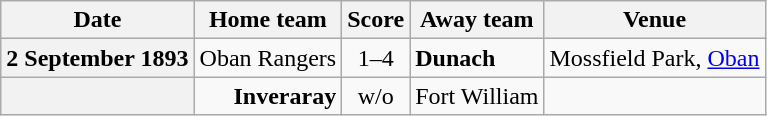<table class="wikitable football-result-list" style="max-width: 80em; text-align: center">
<tr>
<th scope="col">Date</th>
<th scope="col">Home team</th>
<th scope="col">Score</th>
<th scope="col">Away team</th>
<th scope="col">Venue</th>
</tr>
<tr>
<th scope="row">2 September 1893</th>
<td align=right>Oban Rangers</td>
<td>1–4</td>
<td align=left><strong>Dunach</strong></td>
<td align=left>Mossfield Park, <a href='#'>Oban</a></td>
</tr>
<tr>
<th scope="row"></th>
<td align=right><strong>Inveraray</strong></td>
<td>w/o</td>
<td align=left>Fort William</td>
<td></td>
</tr>
</table>
